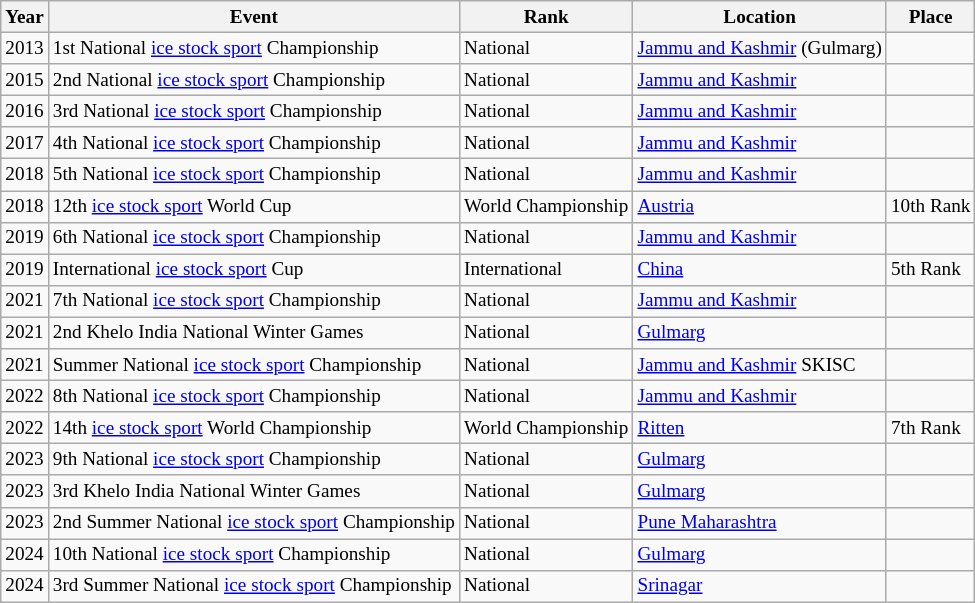<table class="wikitable sortable" style="font-size: 80%;">
<tr>
<th>Year</th>
<th>Event</th>
<th>Rank</th>
<th>Location</th>
<th>Place</th>
</tr>
<tr>
<td>2013</td>
<td>1st National <a href='#'>ice stock sport</a> Championship</td>
<td>National</td>
<td><a href='#'>Jammu and Kashmir</a> (Gulmarg) </td>
<td></td>
</tr>
<tr>
<td>2015</td>
<td>2nd National <a href='#'>ice stock sport</a> Championship</td>
<td>National</td>
<td><a href='#'>Jammu and Kashmir</a> </td>
<td></td>
</tr>
<tr>
<td>2016</td>
<td>3rd National <a href='#'>ice stock sport</a> Championship</td>
<td>National</td>
<td><a href='#'>Jammu and Kashmir</a> </td>
<td></td>
</tr>
<tr>
<td>2017</td>
<td>4th National <a href='#'>ice stock sport</a> Championship</td>
<td>National</td>
<td><a href='#'>Jammu and Kashmir</a> </td>
<td></td>
</tr>
<tr>
<td>2018</td>
<td>5th National <a href='#'>ice stock sport</a> Championship</td>
<td>National</td>
<td><a href='#'>Jammu and Kashmir</a> </td>
<td> </td>
</tr>
<tr>
<td>2018</td>
<td>12th <a href='#'>ice stock sport</a> World Cup</td>
<td>World Championship</td>
<td><a href='#'>Austria</a> </td>
<td>10th Rank</td>
</tr>
<tr>
<td>2019</td>
<td>6th National <a href='#'>ice stock sport</a> Championship</td>
<td>National</td>
<td><a href='#'>Jammu and Kashmir</a> </td>
<td>  </td>
</tr>
<tr>
<td>2019</td>
<td>International <a href='#'>ice stock sport</a> Cup</td>
<td>International</td>
<td><a href='#'>China</a> </td>
<td>5th Rank</td>
</tr>
<tr>
<td>2021</td>
<td>7th National <a href='#'>ice stock sport</a> Championship</td>
<td>National</td>
<td><a href='#'>Jammu and Kashmir</a> </td>
<td> </td>
</tr>
<tr>
<td>2021</td>
<td>2nd Khelo India National Winter Games</td>
<td>National</td>
<td><a href='#'>Gulmarg</a> </td>
<td>  </td>
</tr>
<tr>
<td>2021</td>
<td>Summer National <a href='#'>ice stock sport</a> Championship</td>
<td>National</td>
<td><a href='#'>Jammu and Kashmir</a>  SKISC</td>
<td>   </td>
</tr>
<tr>
<td>2022</td>
<td>8th National <a href='#'>ice stock sport</a> Championship</td>
<td>National</td>
<td><a href='#'>Jammu and Kashmir</a> </td>
<td> </td>
</tr>
<tr>
<td>2022</td>
<td>14th <a href='#'>ice stock sport</a> World Championship</td>
<td>World Championship</td>
<td><a href='#'>Ritten</a> </td>
<td>7th Rank</td>
</tr>
<tr>
<td>2023</td>
<td>9th National <a href='#'>ice stock sport</a> Championship</td>
<td>National</td>
<td><a href='#'>Gulmarg</a> </td>
<td>    </td>
</tr>
<tr>
<td>2023</td>
<td>3rd Khelo India National Winter Games</td>
<td>National</td>
<td><a href='#'>Gulmarg</a> </td>
<td>   </td>
</tr>
<tr>
<td>2023</td>
<td>2nd Summer National <a href='#'>ice stock sport</a>  Championship</td>
<td>National</td>
<td><a href='#'>Pune Maharashtra</a> </td>
<td>  </td>
</tr>
<tr>
<td>2024</td>
<td>10th National <a href='#'>ice stock sport</a> Championship</td>
<td>National</td>
<td><a href='#'>Gulmarg</a> </td>
<td>   </td>
</tr>
<tr>
<td>2024</td>
<td>3rd Summer National <a href='#'>ice stock sport</a>  Championship</td>
<td>National</td>
<td><a href='#'>Srinagar</a> </td>
<td>      </td>
</tr>
</table>
